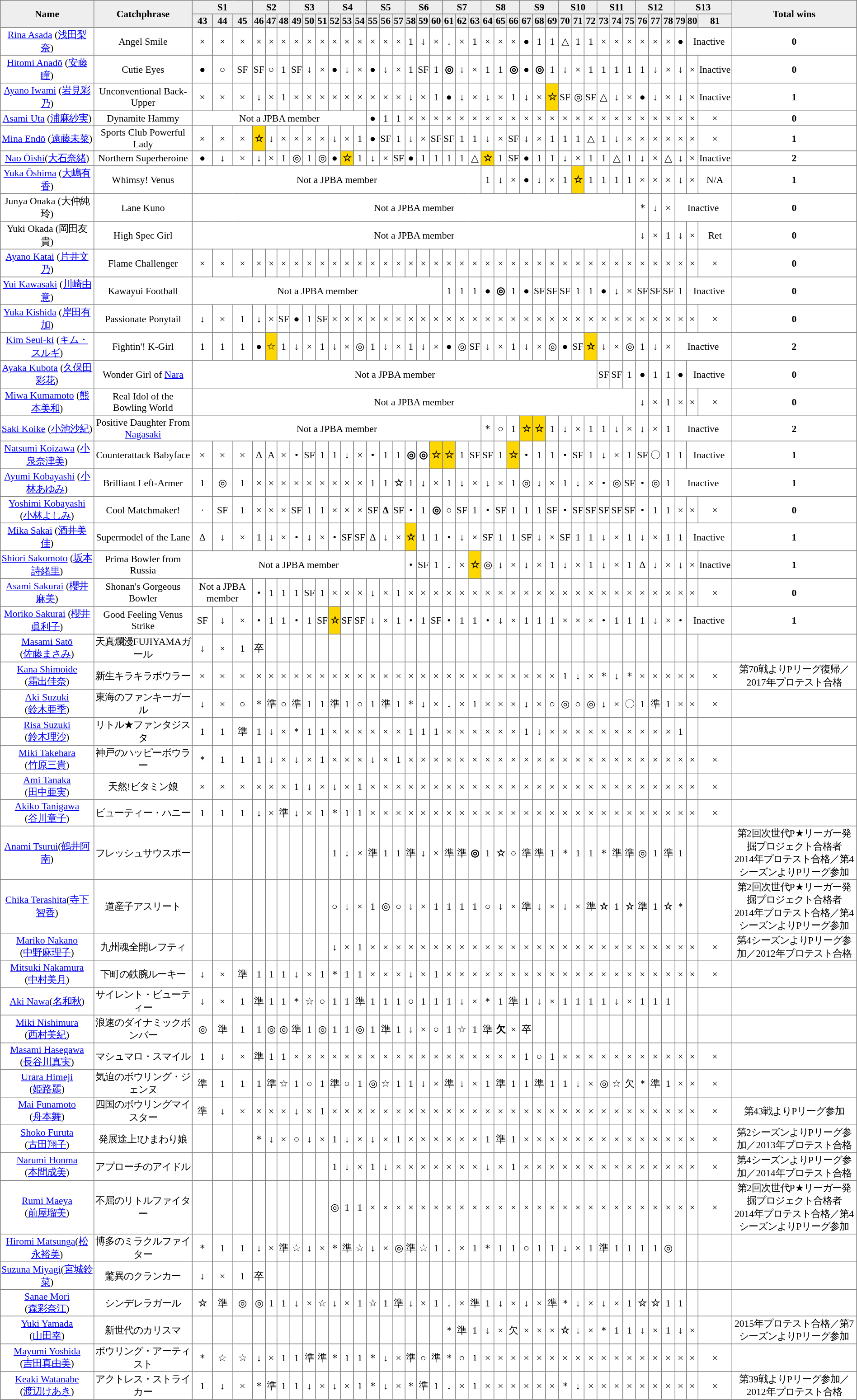<table class="toccolours" border="1" cellpadding="1" style="border-collapse: collapse; text-align: center; font-size: 90%;">
<tr style="background-color:#eee">
<th rowspan="2">Name</th>
<th rowspan="2">Catchphrase</th>
<th colspan="3">S1</th>
<th colspan="3">S2</th>
<th colspan="3">S3</th>
<th colspan="3">S4</th>
<th colspan="3">S5</th>
<th colspan="3">S6</th>
<th colspan="3">S7</th>
<th colspan="3">S8</th>
<th colspan="3">S9</th>
<th colspan="3">S10</th>
<th colspan="3">S11</th>
<th colspan="3">S12</th>
<th colspan="3">S13</th>
<th rowspan="2">Total wins</th>
</tr>
<tr style="background-color:#eee">
<th>43</th>
<th>44</th>
<th>45</th>
<th>46</th>
<th>47</th>
<th>48</th>
<th>49</th>
<th>50</th>
<th>51</th>
<th>52</th>
<th>53</th>
<th>54</th>
<th>55</th>
<th>56</th>
<th>57</th>
<th>58</th>
<th>59</th>
<th>60</th>
<th>61</th>
<th>62</th>
<th>63</th>
<th>64</th>
<th>65</th>
<th>66</th>
<th>67</th>
<th>68</th>
<th>69</th>
<th>70</th>
<th>71</th>
<th>72</th>
<th>73</th>
<th>74</th>
<th>75</th>
<th>76</th>
<th>77</th>
<th>78</th>
<th>79</th>
<th>80</th>
<th>81</th>
</tr>
<tr>
<td><a href='#'>Rina Asada</a> (<a href='#'>浅田梨奈</a>)</td>
<td>Angel Smile</td>
<td>×</td>
<td>×</td>
<td>×</td>
<td>×</td>
<td>×</td>
<td>×</td>
<td>×</td>
<td>×</td>
<td>×</td>
<td>×</td>
<td>×</td>
<td>×</td>
<td>×</td>
<td>×</td>
<td>×</td>
<td>1</td>
<td>↓</td>
<td>×</td>
<td>↓</td>
<td>×</td>
<td>1</td>
<td>×</td>
<td>×</td>
<td>×</td>
<td>●</td>
<td>1</td>
<td>1</td>
<td>△</td>
<td>1</td>
<td>1</td>
<td>×</td>
<td>×</td>
<td>×</td>
<td>×</td>
<td>×</td>
<td>×</td>
<td>●</td>
<td colspan="2">Inactive</td>
<th>0</th>
</tr>
<tr>
<td><a href='#'>Hitomi Anadō</a> (<a href='#'>安藤瞳</a>)</td>
<td>Cutie Eyes</td>
<td>●</td>
<td>○</td>
<td>SF</td>
<td>SF</td>
<td>○</td>
<td>1</td>
<td>SF</td>
<td>↓</td>
<td>×</td>
<td>●</td>
<td>↓</td>
<td>×</td>
<td>●</td>
<td>↓</td>
<td>×</td>
<td>1</td>
<td>SF</td>
<td>1</td>
<td><strong>◎</strong></td>
<td>↓</td>
<td>×</td>
<td>1</td>
<td>1</td>
<td><strong>◎</strong></td>
<td>●</td>
<td><strong>◎</strong></td>
<td>1</td>
<td>↓</td>
<td>×</td>
<td>1</td>
<td>1</td>
<td>1</td>
<td>1</td>
<td>1</td>
<td>↓</td>
<td>×</td>
<td>↓</td>
<td>×</td>
<td>Inactive</td>
<th>0</th>
</tr>
<tr>
<td><a href='#'>Ayano Iwami</a> (<a href='#'>岩見彩乃</a>)</td>
<td>Unconventional Back-Upper</td>
<td>×</td>
<td>×</td>
<td>×</td>
<td>↓</td>
<td>×</td>
<td>1</td>
<td>×</td>
<td>×</td>
<td>×</td>
<td>×</td>
<td>×</td>
<td>×</td>
<td>×</td>
<td>×</td>
<td>×</td>
<td>↓</td>
<td>×</td>
<td>1</td>
<td>●</td>
<td>↓</td>
<td>×</td>
<td>↓</td>
<td>×</td>
<td>1</td>
<td>↓</td>
<td>×</td>
<td bgcolor="gold"><strong>☆</strong></td>
<td>SF</td>
<td>◎</td>
<td>SF</td>
<td>△</td>
<td>↓</td>
<td>×</td>
<td>●</td>
<td>↓</td>
<td>×</td>
<td>↓</td>
<td>×</td>
<td>Inactive</td>
<th>1</th>
</tr>
<tr>
<td><a href='#'>Asami Uta</a> (<a href='#'>浦麻紗実</a>)</td>
<td>Dynamite Hammy</td>
<td colspan="12">Not a JPBA member</td>
<td>●</td>
<td>1</td>
<td>1</td>
<td>×</td>
<td>×</td>
<td>×</td>
<td>×</td>
<td>×</td>
<td>×</td>
<td>×</td>
<td>×</td>
<td>×</td>
<td>×</td>
<td>×</td>
<td>×</td>
<td>×</td>
<td>×</td>
<td>×</td>
<td>×</td>
<td>×</td>
<td>×</td>
<td>×</td>
<td>×</td>
<td>×</td>
<td>×</td>
<td>×</td>
<td>×</td>
<th>0</th>
</tr>
<tr>
<td><a href='#'>Mina Endō</a> (<a href='#'>遠藤未菜</a>)</td>
<td>Sports Club Powerful Lady</td>
<td>×</td>
<td>×</td>
<td>×</td>
<td bgcolor="gold"><strong>☆</strong></td>
<td>↓</td>
<td>×</td>
<td>×</td>
<td>×</td>
<td>×</td>
<td>↓</td>
<td>×</td>
<td>1</td>
<td>●</td>
<td>SF</td>
<td>1</td>
<td>↓</td>
<td>×</td>
<td>SF</td>
<td>SF</td>
<td>1</td>
<td>1</td>
<td>↓</td>
<td>×</td>
<td>SF</td>
<td>↓</td>
<td>×</td>
<td>1</td>
<td>1</td>
<td>1</td>
<td>△</td>
<td>1</td>
<td>↓</td>
<td>×</td>
<td>×</td>
<td>×</td>
<td>×</td>
<td>×</td>
<td>×</td>
<td>×</td>
<th>1</th>
</tr>
<tr>
<td><a href='#'>Nao Ōishi</a>(<a href='#'>大石奈緒</a>)</td>
<td>Northern Superheroine</td>
<td>●</td>
<td>↓</td>
<td>×</td>
<td>↓</td>
<td>×</td>
<td>1</td>
<td>◎</td>
<td>1</td>
<td>◎</td>
<td>●</td>
<td bgcolor="gold"><strong>☆</strong></td>
<td>1</td>
<td>↓</td>
<td>×</td>
<td>SF</td>
<td>●</td>
<td>1</td>
<td>1</td>
<td>1</td>
<td>1</td>
<td>△</td>
<td bgcolor="gold"><strong>☆</strong></td>
<td>1</td>
<td>SF</td>
<td>●</td>
<td>1</td>
<td>1</td>
<td>↓</td>
<td>×</td>
<td>1</td>
<td>1</td>
<td>△</td>
<td>1</td>
<td>↓</td>
<td>×</td>
<td>△</td>
<td>↓</td>
<td>×</td>
<td>Inactive</td>
<th>2</th>
</tr>
<tr>
<td><a href='#'>Yuka Ōshima</a> (<a href='#'>大嶋有香</a>)</td>
<td>Whimsy! Venus</td>
<td colspan="21">Not a JPBA member</td>
<td>1</td>
<td>↓</td>
<td>×</td>
<td>●</td>
<td>↓</td>
<td>×</td>
<td>1</td>
<td bgcolor="gold"><strong>☆</strong></td>
<td>1</td>
<td>1</td>
<td>1</td>
<td>1</td>
<td>×</td>
<td>×</td>
<td>×</td>
<td>↓</td>
<td>×</td>
<td>N/A</td>
<th>1</th>
</tr>
<tr>
<td>Junya Onaka (大仲純玲)</td>
<td>Lane Kuno</td>
<td colspan="33">Not a JPBA member</td>
<td>＊</td>
<td>↓</td>
<td>×</td>
<td colspan="3">Inactive</td>
<th>0</th>
</tr>
<tr>
<td>Yuki Okada (岡田友貴)</td>
<td>High Spec Girl</td>
<td colspan="33">Not a JPBA member</td>
<td>↓</td>
<td>×</td>
<td>1</td>
<td>↓</td>
<td>×</td>
<td>Ret</td>
<th>0</th>
</tr>
<tr>
<td><a href='#'>Ayano Katai</a> (<a href='#'>片井文乃</a>)</td>
<td>Flame Challenger</td>
<td>×</td>
<td>×</td>
<td>×</td>
<td>×</td>
<td>×</td>
<td>×</td>
<td>×</td>
<td>×</td>
<td>×</td>
<td>×</td>
<td>×</td>
<td>×</td>
<td>×</td>
<td>×</td>
<td>×</td>
<td>×</td>
<td>×</td>
<td>×</td>
<td>×</td>
<td>×</td>
<td>×</td>
<td>×</td>
<td>×</td>
<td>×</td>
<td>×</td>
<td>×</td>
<td>×</td>
<td>×</td>
<td>×</td>
<td>×</td>
<td>×</td>
<td>×</td>
<td>×</td>
<td>×</td>
<td>×</td>
<td>×</td>
<td>×</td>
<td>×</td>
<td>×</td>
<th>0</th>
</tr>
<tr>
<td><a href='#'>Yui Kawasaki</a> (<a href='#'>川崎由意</a>)</td>
<td>Kawayui Football</td>
<td colspan="18">Not a JPBA member</td>
<td>1</td>
<td>1</td>
<td>1</td>
<td>●</td>
<td><strong>◎</strong></td>
<td>1</td>
<td>●</td>
<td>SF</td>
<td>SF</td>
<td>SF</td>
<td>1</td>
<td>1</td>
<td>●</td>
<td>↓</td>
<td>×</td>
<td>SF</td>
<td>SF</td>
<td>SF</td>
<td>1</td>
<td colspan="2">Inactive</td>
<th>0</th>
</tr>
<tr>
<td><a href='#'>Yuka Kishida</a> (<a href='#'>岸田有加</a>)</td>
<td>Passionate Ponytail</td>
<td>↓</td>
<td>×</td>
<td>1</td>
<td>↓</td>
<td>×</td>
<td>SF</td>
<td>●</td>
<td>1</td>
<td>SF</td>
<td>×</td>
<td>×</td>
<td>×</td>
<td>×</td>
<td>×</td>
<td>×</td>
<td>×</td>
<td>×</td>
<td>×</td>
<td>×</td>
<td>×</td>
<td>×</td>
<td>×</td>
<td>×</td>
<td>×</td>
<td>×</td>
<td>×</td>
<td>×</td>
<td>×</td>
<td>×</td>
<td>×</td>
<td>×</td>
<td>×</td>
<td>×</td>
<td>×</td>
<td>×</td>
<td>×</td>
<td>×</td>
<td>×</td>
<td>×</td>
<th>0</th>
</tr>
<tr>
<td> <a href='#'>Kim Seul-ki</a> (<a href='#'>キム・スルギ</a>)</td>
<td>Fightin'! K-Girl</td>
<td>1</td>
<td>1</td>
<td>1</td>
<td>●</td>
<td bgcolor="gold">☆</td>
<td>1</td>
<td>↓</td>
<td>×</td>
<td>1</td>
<td>↓</td>
<td>×</td>
<td>◎</td>
<td>1</td>
<td>↓</td>
<td>×</td>
<td>1</td>
<td>↓</td>
<td>×</td>
<td>●</td>
<td>◎</td>
<td>SF</td>
<td>↓</td>
<td>×</td>
<td>1</td>
<td>↓</td>
<td>×</td>
<td>◎</td>
<td>●</td>
<td>SF</td>
<td bgcolor="gold"><strong>☆</strong></td>
<td>↓</td>
<td>×</td>
<td>◎</td>
<td>1</td>
<td>↓</td>
<td>×</td>
<td colspan="3">Inactive</td>
<th>2</th>
</tr>
<tr>
<td><a href='#'>Ayaka Kubota</a> (<a href='#'>久保田彩花</a>)</td>
<td>Wonder Girl of <a href='#'>Nara</a></td>
<td colspan="30">Not a JPBA member</td>
<td>SF</td>
<td>SF</td>
<td>1</td>
<td>●</td>
<td>1</td>
<td>1</td>
<td>●</td>
<td colspan="2">Inactive</td>
<th>0</th>
</tr>
<tr>
<td><a href='#'>Miwa Kumamoto</a> (<a href='#'>熊本美和</a>)</td>
<td>Real Idol of the Bowling World</td>
<td colspan="33">Not a JPBA member</td>
<td>↓</td>
<td>×</td>
<td>1</td>
<td>×</td>
<td>×</td>
<td>×</td>
<th>0</th>
</tr>
<tr>
<td><a href='#'>Saki Koike</a> (<a href='#'>小池沙紀</a>)</td>
<td>Positive Daughter From <a href='#'>Nagasaki</a></td>
<td colspan="21">Not a JPBA member</td>
<td>＊</td>
<td><strong>○</strong></td>
<td>1</td>
<td bgcolor="gold"><strong>☆</strong></td>
<td bgcolor="gold"><strong>☆</strong></td>
<td>1</td>
<td>↓</td>
<td>×</td>
<td>1</td>
<td>1</td>
<td>↓</td>
<td>×</td>
<td>↓</td>
<td>×</td>
<td>1</td>
<td colspan="3">Inactive</td>
<th>2</th>
</tr>
<tr>
<td><a href='#'>Natsumi Koizawa</a> (<a href='#'>小泉奈津美</a>)</td>
<td>Counterattack Babyface</td>
<td>×</td>
<td>×</td>
<td>×</td>
<td>∆</td>
<td>A</td>
<td>×</td>
<td>•</td>
<td>SF</td>
<td>1</td>
<td>1</td>
<td>↓</td>
<td>×</td>
<td>•</td>
<td>1</td>
<td>1</td>
<td><strong>◎</strong></td>
<td><strong>◎</strong></td>
<td bgcolor="gold"><strong>☆</strong></td>
<td bgcolor="gold"><strong>☆</strong></td>
<td>1</td>
<td>SF</td>
<td>SF</td>
<td>1</td>
<td bgcolor="gold"><strong>☆</strong></td>
<td>•</td>
<td>1</td>
<td>1</td>
<td>•</td>
<td>SF</td>
<td>1</td>
<td>↓</td>
<td>×</td>
<td>1</td>
<td>SF</td>
<td>〇</td>
<td>1</td>
<td>1</td>
<td colspan="2">Inactive</td>
<th>1</th>
</tr>
<tr>
<td><a href='#'>Ayumi Kobayashi</a> (<a href='#'>小林あゆみ</a>)</td>
<td>Brilliant Left-Armer</td>
<td>1</td>
<td>◎</td>
<td>1</td>
<td>×</td>
<td>×</td>
<td>×</td>
<td>×</td>
<td>×</td>
<td>×</td>
<td>×</td>
<td>×</td>
<td>×</td>
<td>1</td>
<td>1</td>
<td><strong>☆</strong></td>
<td>1</td>
<td>↓</td>
<td>×</td>
<td>1</td>
<td>↓</td>
<td>×</td>
<td>↓</td>
<td>×</td>
<td>1</td>
<td>◎</td>
<td>↓</td>
<td>×</td>
<td>1</td>
<td>↓</td>
<td>×</td>
<td>•</td>
<td>◎</td>
<td>SF</td>
<td>•</td>
<td>◎</td>
<td>1</td>
<td colspan="3">Inactive</td>
<th>1</th>
</tr>
<tr>
<td><a href='#'>Yoshimi Kobayashi</a> (<a href='#'>小林よしみ</a>)</td>
<td>Cool Matchmaker!</td>
<td>·</td>
<td>SF</td>
<td>1</td>
<td>×</td>
<td>×</td>
<td>×</td>
<td>SF</td>
<td>1</td>
<td>1</td>
<td>×</td>
<td>×</td>
<td>×</td>
<td>SF</td>
<td><strong>∆</strong></td>
<td>SF</td>
<td>•</td>
<td>1</td>
<td><strong>◎</strong></td>
<td>○</td>
<td>SF</td>
<td>1</td>
<td>•</td>
<td>SF</td>
<td>1</td>
<td>1</td>
<td>1</td>
<td>SF</td>
<td>•</td>
<td>SF</td>
<td>SF</td>
<td>SF</td>
<td>SF</td>
<td>SF</td>
<td>•</td>
<td>1</td>
<td>1</td>
<td>×</td>
<td>×</td>
<td>×</td>
<th>0</th>
</tr>
<tr>
<td><a href='#'>Mika Sakai</a> (<a href='#'>酒井美佳</a>)</td>
<td>Supermodel of the Lane</td>
<td>∆</td>
<td>↓</td>
<td>×</td>
<td>1</td>
<td>↓</td>
<td>×</td>
<td>•</td>
<td>↓</td>
<td>×</td>
<td>•</td>
<td>SF</td>
<td>SF</td>
<td>∆</td>
<td>↓</td>
<td>×</td>
<td bgcolor="gold"><strong>☆</strong></td>
<td>1</td>
<td>1</td>
<td>•</td>
<td>↓</td>
<td>×</td>
<td>SF</td>
<td>1</td>
<td>1</td>
<td>SF</td>
<td>↓</td>
<td>×</td>
<td>SF</td>
<td>1</td>
<td>1</td>
<td>↓</td>
<td>×</td>
<td>1</td>
<td>↓</td>
<td>×</td>
<td>1</td>
<td>1</td>
<td colspan="2">Inactive</td>
<th>1</th>
</tr>
<tr>
<td><a href='#'>Shiori Sakomoto</a> (<a href='#'>坂本詩緒里</a>)</td>
<td>Prima Bowler from Russia</td>
<td colspan="15">Not a JPBA member</td>
<td>•</td>
<td>SF</td>
<td>1</td>
<td>↓</td>
<td>×</td>
<td bgcolor="gold"><strong>☆</strong></td>
<td>◎</td>
<td>↓</td>
<td>×</td>
<td>↓</td>
<td>×</td>
<td>1</td>
<td>↓</td>
<td>×</td>
<td>1</td>
<td>↓</td>
<td>×</td>
<td>1</td>
<td>∆</td>
<td>↓</td>
<td>×</td>
<td>↓</td>
<td>×</td>
<td>Inactive</td>
<th>1</th>
</tr>
<tr>
<td><a href='#'>Asami Sakurai</a> (<a href='#'>櫻井麻美</a>)</td>
<td>Shonan's Gorgeous Bowler</td>
<td colspan="3">Not a JPBA member</td>
<td>•</td>
<td>1</td>
<td>1</td>
<td>1</td>
<td>SF</td>
<td>1</td>
<td>×</td>
<td>×</td>
<td>×</td>
<td>↓</td>
<td>×</td>
<td>1</td>
<td>×</td>
<td>×</td>
<td>×</td>
<td>×</td>
<td>×</td>
<td>×</td>
<td>×</td>
<td>×</td>
<td>×</td>
<td>×</td>
<td>×</td>
<td>×</td>
<td>×</td>
<td>×</td>
<td>×</td>
<td>×</td>
<td>×</td>
<td>×</td>
<td>×</td>
<td>×</td>
<td>×</td>
<td>×</td>
<td>×</td>
<td>×</td>
<th>0</th>
</tr>
<tr>
<td><a href='#'>Moriko Sakurai</a> (<a href='#'>櫻井眞利子</a>)</td>
<td>Good Feeling Venus Strike</td>
<td>SF</td>
<td>↓</td>
<td>×</td>
<td>•</td>
<td>1</td>
<td>1</td>
<td>•</td>
<td>1</td>
<td>SF</td>
<td bgcolor="gold"><strong>☆</strong></td>
<td>SF</td>
<td>SF</td>
<td>↓</td>
<td>×</td>
<td>1</td>
<td>•</td>
<td>1</td>
<td>SF</td>
<td>•</td>
<td>1</td>
<td>1</td>
<td>•</td>
<td>↓</td>
<td>×</td>
<td>1</td>
<td>1</td>
<td>1</td>
<td>×</td>
<td>×</td>
<td>×</td>
<td>•</td>
<td>1</td>
<td>1</td>
<td>1</td>
<td>↓</td>
<td>×</td>
<td>•</td>
<td colspan="2">Inactive</td>
<th>1</th>
</tr>
<tr>
<td><a href='#'>Masami Satō</a><br>(<a href='#'>佐藤まさみ</a>)</td>
<td>天真爛漫FUJIYAMAガール</td>
<td>↓</td>
<td>×</td>
<td>1</td>
<td>卒</td>
<td></td>
<td></td>
<td></td>
<td></td>
<td></td>
<td></td>
<td></td>
<td></td>
<td></td>
<td></td>
<td></td>
<td></td>
<td></td>
<td></td>
<td></td>
<td></td>
<td></td>
<td></td>
<td></td>
<td></td>
<td></td>
<td></td>
<td></td>
<td></td>
<td></td>
<td></td>
<td></td>
<td></td>
<td></td>
<td></td>
<td></td>
<td></td>
<td></td>
<td></td>
<td></td>
<td></td>
</tr>
<tr>
<td><a href='#'>Kana Shimoide</a><br>(<a href='#'>霜出佳奈</a>)</td>
<td>新生キラキラボウラー</td>
<td>×</td>
<td>×</td>
<td>×</td>
<td>×</td>
<td>×</td>
<td>×</td>
<td>×</td>
<td>×</td>
<td>×</td>
<td>×</td>
<td>×</td>
<td>×</td>
<td>×</td>
<td>×</td>
<td>×</td>
<td>×</td>
<td>×</td>
<td>×</td>
<td>×</td>
<td>×</td>
<td>×</td>
<td>×</td>
<td>×</td>
<td>×</td>
<td>×</td>
<td>×</td>
<td>×</td>
<td>1</td>
<td>↓</td>
<td>×</td>
<td>＊</td>
<td>↓</td>
<td>＊</td>
<td>×</td>
<td>×</td>
<td>×</td>
<td>×</td>
<td>×</td>
<td>×</td>
<td>第70戦よりPリーグ復帰／2017年プロテスト合格</td>
</tr>
<tr>
<td><a href='#'>Aki Suzuki</a><br>(<a href='#'>鈴木亜季</a>)</td>
<td>東海のファンキーガール</td>
<td>↓</td>
<td>×</td>
<td>○</td>
<td>＊</td>
<td>準</td>
<td>○</td>
<td>準</td>
<td>1</td>
<td>1</td>
<td>準</td>
<td>1</td>
<td>○</td>
<td>1</td>
<td>準</td>
<td>1</td>
<td>＊</td>
<td>↓</td>
<td>×</td>
<td>↓</td>
<td>×</td>
<td>1</td>
<td>×</td>
<td>×</td>
<td>×</td>
<td>↓</td>
<td>×</td>
<td>○</td>
<td>◎</td>
<td>○</td>
<td>◎</td>
<td>↓</td>
<td>×</td>
<td>〇</td>
<td>1</td>
<td>準</td>
<td>1</td>
<td>×</td>
<td>×</td>
<td>×</td>
<td></td>
</tr>
<tr>
<td><a href='#'>Risa Suzuki</a><br>(<a href='#'>鈴木理沙</a>)</td>
<td>リトル★ファンタジスタ</td>
<td>1</td>
<td>1</td>
<td>準</td>
<td>1</td>
<td>↓</td>
<td>×</td>
<td>＊</td>
<td>1</td>
<td>1</td>
<td>×</td>
<td>×</td>
<td>×</td>
<td>×</td>
<td>×</td>
<td>×</td>
<td>1</td>
<td>1</td>
<td>1</td>
<td>×</td>
<td>×</td>
<td>×</td>
<td>×</td>
<td>×</td>
<td>×</td>
<td>1</td>
<td>↓</td>
<td>×</td>
<td>×</td>
<td>×</td>
<td>×</td>
<td>×</td>
<td>×</td>
<td>×</td>
<td>×</td>
<td>×</td>
<td>×</td>
<td>1</td>
<td></td>
<td></td>
<td></td>
</tr>
<tr>
<td><a href='#'>Miki Takehara</a><br>(<a href='#'>竹原三貴</a>)</td>
<td>神戸のハッピーボウラー</td>
<td>＊</td>
<td>1</td>
<td>1</td>
<td>1</td>
<td>↓</td>
<td>×</td>
<td>↓</td>
<td>×</td>
<td>1</td>
<td>×</td>
<td>×</td>
<td>×</td>
<td>↓</td>
<td>×</td>
<td>1</td>
<td>×</td>
<td>×</td>
<td>×</td>
<td>×</td>
<td>×</td>
<td>×</td>
<td>×</td>
<td>×</td>
<td>×</td>
<td>×</td>
<td>×</td>
<td>×</td>
<td>×</td>
<td>×</td>
<td>×</td>
<td>×</td>
<td>×</td>
<td>×</td>
<td>×</td>
<td>×</td>
<td>×</td>
<td>×</td>
<td>×</td>
<td>×</td>
<td></td>
</tr>
<tr>
<td><a href='#'>Ami Tanaka</a><br>(<a href='#'>田中亜実</a>)</td>
<td>天然!ビタミン娘</td>
<td>×</td>
<td>×</td>
<td>×</td>
<td>×</td>
<td>×</td>
<td>×</td>
<td>1</td>
<td>↓</td>
<td>×</td>
<td>↓</td>
<td>×</td>
<td>1</td>
<td>×</td>
<td>×</td>
<td>×</td>
<td>×</td>
<td>×</td>
<td>×</td>
<td>×</td>
<td>×</td>
<td>×</td>
<td>×</td>
<td>×</td>
<td>×</td>
<td>×</td>
<td>×</td>
<td>×</td>
<td>×</td>
<td>×</td>
<td>×</td>
<td>×</td>
<td>×</td>
<td>×</td>
<td>×</td>
<td>×</td>
<td>×</td>
<td>×</td>
<td>×</td>
<td>×</td>
<td></td>
</tr>
<tr>
<td><a href='#'>Akiko Tanigawa</a><br>(<a href='#'>谷川章子</a>)</td>
<td>ビューティー・ハニー</td>
<td>1</td>
<td>1</td>
<td>1</td>
<td>↓</td>
<td>×</td>
<td>準</td>
<td>↓</td>
<td>×</td>
<td>1</td>
<td>＊</td>
<td>1</td>
<td>1</td>
<td>×</td>
<td>×</td>
<td>×</td>
<td>×</td>
<td>×</td>
<td>×</td>
<td>×</td>
<td>×</td>
<td>×</td>
<td>×</td>
<td>×</td>
<td>×</td>
<td>×</td>
<td>×</td>
<td>×</td>
<td>×</td>
<td>×</td>
<td>×</td>
<td>×</td>
<td>×</td>
<td>×</td>
<td>×</td>
<td>×</td>
<td>×</td>
<td>×</td>
<td>×</td>
<td>×</td>
<td></td>
</tr>
<tr>
<td><a href='#'>Anami Tsurui</a>(<a href='#'>鶴井阿南</a>)</td>
<td>フレッシュサウスポー</td>
<td></td>
<td></td>
<td></td>
<td></td>
<td></td>
<td></td>
<td></td>
<td></td>
<td></td>
<td>1</td>
<td>↓</td>
<td>×</td>
<td>準</td>
<td>1</td>
<td>1</td>
<td>準</td>
<td>↓</td>
<td>×</td>
<td>準</td>
<td>準</td>
<td><strong>◎</strong></td>
<td>1</td>
<td><strong>☆</strong></td>
<td>○</td>
<td>準</td>
<td>準</td>
<td>1</td>
<td>＊</td>
<td>1</td>
<td>1</td>
<td>＊</td>
<td>準</td>
<td>準</td>
<td>◎</td>
<td>1</td>
<td>準</td>
<td>1</td>
<td></td>
<td></td>
<td>第2回次世代P★リーガー発掘プロジェクト合格者<br>2014年プロテスト合格／第4シーズンよりPリーグ参加</td>
</tr>
<tr>
<td><a href='#'>Chika Terashita</a>(<a href='#'>寺下智香</a>)</td>
<td>道産子アスリート</td>
<td></td>
<td></td>
<td></td>
<td></td>
<td></td>
<td></td>
<td></td>
<td></td>
<td></td>
<td>○</td>
<td>↓</td>
<td>×</td>
<td>1</td>
<td>◎</td>
<td>○</td>
<td>↓</td>
<td>×</td>
<td>1</td>
<td>1</td>
<td>1</td>
<td>1</td>
<td>○</td>
<td>↓</td>
<td>×</td>
<td>準</td>
<td>↓</td>
<td>×</td>
<td>↓</td>
<td>×</td>
<td>準</td>
<td><strong>☆</strong></td>
<td>1</td>
<td><strong>☆</strong></td>
<td>準</td>
<td>1</td>
<td><strong>☆</strong></td>
<td>＊</td>
<td></td>
<td></td>
<td>第2回次世代P★リーガー発掘プロジェクト合格者<br>2014年プロテスト合格／第4シーズンよりPリーグ参加</td>
</tr>
<tr>
<td><a href='#'>Mariko Nakano</a><br>(<a href='#'>中野麻理子</a>)</td>
<td>九州魂全開レフティ</td>
<td></td>
<td></td>
<td></td>
<td></td>
<td></td>
<td></td>
<td></td>
<td></td>
<td></td>
<td>↓</td>
<td>×</td>
<td>1</td>
<td>×</td>
<td>×</td>
<td>×</td>
<td>×</td>
<td>×</td>
<td>×</td>
<td>×</td>
<td>×</td>
<td>×</td>
<td>×</td>
<td>×</td>
<td>×</td>
<td>×</td>
<td>×</td>
<td>×</td>
<td>×</td>
<td>×</td>
<td>×</td>
<td>×</td>
<td>×</td>
<td>×</td>
<td>×</td>
<td>×</td>
<td>×</td>
<td>×</td>
<td>×</td>
<td>×</td>
<td>第4シーズンよりPリーグ参加／2012年プロテスト合格</td>
</tr>
<tr>
<td><a href='#'>Mitsuki Nakamura</a><br>(<a href='#'>中村美月</a>)</td>
<td>下町の鉄腕ルーキー</td>
<td>↓</td>
<td>×</td>
<td>準</td>
<td>1</td>
<td>1</td>
<td>1</td>
<td>↓</td>
<td>×</td>
<td>1</td>
<td>＊</td>
<td>1</td>
<td>1</td>
<td>×</td>
<td>×</td>
<td>×</td>
<td>↓</td>
<td>×</td>
<td>1</td>
<td>×</td>
<td>×</td>
<td>×</td>
<td>×</td>
<td>×</td>
<td>×</td>
<td>×</td>
<td>×</td>
<td>×</td>
<td>×</td>
<td>×</td>
<td>×</td>
<td>×</td>
<td>×</td>
<td>×</td>
<td>×</td>
<td>×</td>
<td>×</td>
<td>×</td>
<td>×</td>
<td>×</td>
<td></td>
</tr>
<tr>
<td><a href='#'>Aki Nawa</a>(<a href='#'>名和秋</a>)</td>
<td>サイレント・ビューティー</td>
<td>↓</td>
<td>×</td>
<td>1</td>
<td>準</td>
<td>1</td>
<td>1</td>
<td>＊</td>
<td>☆</td>
<td>○</td>
<td>1</td>
<td>1</td>
<td>準</td>
<td>1</td>
<td>1</td>
<td>1</td>
<td>○</td>
<td>1</td>
<td>1</td>
<td>1</td>
<td>↓</td>
<td>×</td>
<td>＊</td>
<td>1</td>
<td>準</td>
<td>1</td>
<td>↓</td>
<td>×</td>
<td>1</td>
<td>1</td>
<td>1</td>
<td>1</td>
<td>↓</td>
<td>×</td>
<td>1</td>
<td>1</td>
<td>1</td>
<td></td>
<td></td>
<td></td>
<td></td>
</tr>
<tr>
<td><a href='#'>Miki Nishimura</a><br>(<a href='#'>西村美紀</a>)</td>
<td>浪速のダイナミックボンバー</td>
<td>◎</td>
<td>準</td>
<td>1</td>
<td>1</td>
<td>◎</td>
<td>◎</td>
<td>準</td>
<td>1</td>
<td>◎</td>
<td>1</td>
<td>1</td>
<td>◎</td>
<td>1</td>
<td>準</td>
<td>1</td>
<td>↓</td>
<td>×</td>
<td>○</td>
<td>1</td>
<td>☆</td>
<td>1</td>
<td>準</td>
<td><strong>欠</strong></td>
<td>×</td>
<td>卒</td>
<td></td>
<td></td>
<td></td>
<td></td>
<td></td>
<td></td>
<td></td>
<td></td>
<td></td>
<td></td>
<td></td>
<td></td>
<td></td>
<td></td>
<td></td>
</tr>
<tr>
<td><a href='#'>Masami Hasegawa</a><br>(<a href='#'>長谷川真実</a>)</td>
<td>マシュマロ・スマイル</td>
<td>1</td>
<td>↓</td>
<td>×</td>
<td>準</td>
<td>1</td>
<td>1</td>
<td>×</td>
<td>×</td>
<td>×</td>
<td>×</td>
<td>×</td>
<td>×</td>
<td>×</td>
<td>×</td>
<td>×</td>
<td>×</td>
<td>×</td>
<td>×</td>
<td>×</td>
<td>×</td>
<td>×</td>
<td>×</td>
<td>×</td>
<td>×</td>
<td>1</td>
<td>○</td>
<td>1</td>
<td>×</td>
<td>×</td>
<td>×</td>
<td>×</td>
<td>×</td>
<td>×</td>
<td>×</td>
<td>×</td>
<td>×</td>
<td>×</td>
<td>×</td>
<td>×</td>
<td></td>
</tr>
<tr>
<td><a href='#'>Urara Himeji</a><br>(<a href='#'>姫路麗</a>)</td>
<td>気迫のボウリング・ジェンヌ</td>
<td>準</td>
<td>1</td>
<td>1</td>
<td>1</td>
<td>準</td>
<td>☆</td>
<td>1</td>
<td>○</td>
<td>1</td>
<td>準</td>
<td>○</td>
<td>1</td>
<td>◎</td>
<td>☆</td>
<td>1</td>
<td>1</td>
<td>↓</td>
<td>×</td>
<td>準</td>
<td>↓</td>
<td>×</td>
<td>1</td>
<td>準</td>
<td>1</td>
<td>1</td>
<td>準</td>
<td>1</td>
<td>1</td>
<td>↓</td>
<td>×</td>
<td>◎</td>
<td>☆</td>
<td>欠</td>
<td>＊</td>
<td>準</td>
<td>1</td>
<td>×</td>
<td>×</td>
<td>×</td>
<td></td>
</tr>
<tr>
<td><a href='#'>Mai Funamoto</a><br>(<a href='#'>舟本舞</a>)</td>
<td>四国のボウリングマイスター</td>
<td>準</td>
<td>↓</td>
<td>×</td>
<td>×</td>
<td>×</td>
<td>×</td>
<td>↓</td>
<td>×</td>
<td>1</td>
<td>×</td>
<td>×</td>
<td>×</td>
<td>×</td>
<td>×</td>
<td>×</td>
<td>×</td>
<td>×</td>
<td>×</td>
<td>×</td>
<td>×</td>
<td>×</td>
<td>×</td>
<td>×</td>
<td>×</td>
<td>×</td>
<td>×</td>
<td>×</td>
<td>×</td>
<td>×</td>
<td>×</td>
<td>×</td>
<td>×</td>
<td>×</td>
<td>×</td>
<td>×</td>
<td>×</td>
<td>×</td>
<td>×</td>
<td>×</td>
<td>第43戦よりPリーグ参加</td>
</tr>
<tr>
<td><a href='#'>Shoko Furuta</a><br>(<a href='#'>古田翔子</a>)</td>
<td>発展途上!ひまわり娘</td>
<td></td>
<td></td>
<td></td>
<td>＊</td>
<td>↓</td>
<td>×</td>
<td>○</td>
<td>↓</td>
<td>×</td>
<td>1</td>
<td>↓</td>
<td>×</td>
<td>↓</td>
<td>×</td>
<td>1</td>
<td>×</td>
<td>×</td>
<td>×</td>
<td>×</td>
<td>×</td>
<td>×</td>
<td>1</td>
<td>準</td>
<td>1</td>
<td>×</td>
<td>×</td>
<td>×</td>
<td>×</td>
<td>×</td>
<td>×</td>
<td>×</td>
<td>×</td>
<td>×</td>
<td>×</td>
<td>×</td>
<td>×</td>
<td>×</td>
<td>×</td>
<td>×</td>
<td>第2シーズンよりPリーグ参加／2013年プロテスト合格</td>
</tr>
<tr>
<td><a href='#'>Narumi Honma</a><br>(<a href='#'>本間成美</a>)</td>
<td>アプローチのアイドル</td>
<td></td>
<td></td>
<td></td>
<td></td>
<td></td>
<td></td>
<td></td>
<td></td>
<td></td>
<td>1</td>
<td>↓</td>
<td>×</td>
<td>1</td>
<td>↓</td>
<td>×</td>
<td>×</td>
<td>×</td>
<td>×</td>
<td>×</td>
<td>×</td>
<td>×</td>
<td>↓</td>
<td>×</td>
<td>1</td>
<td>×</td>
<td>×</td>
<td>×</td>
<td>×</td>
<td>×</td>
<td>×</td>
<td>×</td>
<td>×</td>
<td>×</td>
<td>×</td>
<td>×</td>
<td>×</td>
<td>×</td>
<td>×</td>
<td>×</td>
<td>第4シーズンよりPリーグ参加／2014年プロテスト合格</td>
</tr>
<tr>
<td><a href='#'>Rumi Maeya</a><br>(<a href='#'>前屋瑠美</a>)</td>
<td>不屈のリトルファイター</td>
<td></td>
<td></td>
<td></td>
<td></td>
<td></td>
<td></td>
<td></td>
<td></td>
<td></td>
<td>◎</td>
<td>1</td>
<td>1</td>
<td>×</td>
<td>×</td>
<td>×</td>
<td>×</td>
<td>×</td>
<td>×</td>
<td>×</td>
<td>×</td>
<td>×</td>
<td>×</td>
<td>×</td>
<td>×</td>
<td>×</td>
<td>×</td>
<td>×</td>
<td>×</td>
<td>×</td>
<td>×</td>
<td>×</td>
<td>×</td>
<td>×</td>
<td>×</td>
<td>×</td>
<td>×</td>
<td>×</td>
<td>×</td>
<td>×</td>
<td>第2回次世代P★リーガー発掘プロジェクト合格者<br>2014年プロテスト合格／第4シーズンよりPリーグ参加</td>
</tr>
<tr>
<td><a href='#'>Hiromi Matsunga</a>(<a href='#'>松永裕美</a>)</td>
<td>博多のミラクルファイター</td>
<td>＊</td>
<td>1</td>
<td>1</td>
<td>↓</td>
<td>×</td>
<td>準</td>
<td>☆</td>
<td>↓</td>
<td>×</td>
<td>＊</td>
<td>準</td>
<td>☆</td>
<td>↓</td>
<td>×</td>
<td>◎</td>
<td>準</td>
<td>☆</td>
<td>1</td>
<td>↓</td>
<td>×</td>
<td>1</td>
<td>＊</td>
<td>1</td>
<td>1</td>
<td>○</td>
<td>1</td>
<td>1</td>
<td>↓</td>
<td>×</td>
<td>1</td>
<td>準</td>
<td>1</td>
<td>1</td>
<td>1</td>
<td>1</td>
<td>◎</td>
<td></td>
<td></td>
<td></td>
<td></td>
</tr>
<tr>
<td><a href='#'>Suzuna Miyagi</a>(<a href='#'>宮城鈴菜</a>)</td>
<td>驚異のクランカー</td>
<td>↓</td>
<td>×</td>
<td>1</td>
<td>卒</td>
<td></td>
<td></td>
<td></td>
<td></td>
<td></td>
<td></td>
<td></td>
<td></td>
<td></td>
<td></td>
<td></td>
<td></td>
<td></td>
<td></td>
<td></td>
<td></td>
<td></td>
<td></td>
<td></td>
<td></td>
<td></td>
<td></td>
<td></td>
<td></td>
<td></td>
<td></td>
<td></td>
<td></td>
<td></td>
<td></td>
<td></td>
<td></td>
<td></td>
<td></td>
<td></td>
<td></td>
</tr>
<tr>
<td><a href='#'>Sanae Mori</a><br>(<a href='#'>森彩奈江</a>)</td>
<td>シンデレラガール</td>
<td><strong>☆</strong></td>
<td>準</td>
<td>◎</td>
<td>◎</td>
<td>1</td>
<td>1</td>
<td>↓</td>
<td>×</td>
<td>☆</td>
<td>↓</td>
<td>×</td>
<td>1</td>
<td>☆</td>
<td>1</td>
<td>準</td>
<td>↓</td>
<td>×</td>
<td>1</td>
<td>↓</td>
<td>×</td>
<td>準</td>
<td>1</td>
<td>↓</td>
<td>×</td>
<td>↓</td>
<td>×</td>
<td>準</td>
<td>＊</td>
<td>↓</td>
<td>×</td>
<td>↓</td>
<td>×</td>
<td>1</td>
<td><strong>☆</strong></td>
<td><strong>☆</strong></td>
<td>1</td>
<td>1</td>
<td></td>
<td></td>
<td></td>
</tr>
<tr>
<td><a href='#'>Yuki Yamada</a><br>(<a href='#'>山田幸</a>)</td>
<td>新世代のカリスマ</td>
<td></td>
<td></td>
<td></td>
<td></td>
<td></td>
<td></td>
<td></td>
<td></td>
<td></td>
<td></td>
<td></td>
<td></td>
<td></td>
<td></td>
<td></td>
<td></td>
<td></td>
<td></td>
<td>＊</td>
<td>準</td>
<td>1</td>
<td>↓</td>
<td>×</td>
<td>欠</td>
<td>×</td>
<td>×</td>
<td>×</td>
<td><strong>☆</strong></td>
<td>↓</td>
<td>×</td>
<td>＊</td>
<td>1</td>
<td>1</td>
<td>↓</td>
<td>×</td>
<td>1</td>
<td>↓</td>
<td>×</td>
<td></td>
<td>2015年プロテスト合格／第7シーズンよりPリーグ参加</td>
</tr>
<tr>
<td><a href='#'>Mayumi Yoshida</a><br>(<a href='#'>吉田真由美</a>)</td>
<td>ボウリング・アーティスト</td>
<td>＊</td>
<td>☆</td>
<td>☆</td>
<td>↓</td>
<td>×</td>
<td>1</td>
<td>1</td>
<td>準</td>
<td>準</td>
<td>＊</td>
<td>1</td>
<td>1</td>
<td>＊</td>
<td>↓</td>
<td>×</td>
<td>準</td>
<td>○</td>
<td>準</td>
<td>＊</td>
<td>○</td>
<td>1</td>
<td>×</td>
<td>×</td>
<td>×</td>
<td>×</td>
<td>×</td>
<td>×</td>
<td>×</td>
<td>×</td>
<td>×</td>
<td>×</td>
<td>×</td>
<td>×</td>
<td>×</td>
<td>×</td>
<td>×</td>
<td>×</td>
<td>×</td>
<td>×</td>
<td></td>
</tr>
<tr>
<td><a href='#'>Keaki Watanabe</a><br>(<a href='#'>渡辺けあき</a>)</td>
<td>アクトレス・ストライカー</td>
<td>1</td>
<td>↓</td>
<td>×</td>
<td>＊</td>
<td>準</td>
<td>1</td>
<td>1</td>
<td>↓</td>
<td>×</td>
<td>↓</td>
<td>×</td>
<td>1</td>
<td>＊</td>
<td>↓</td>
<td>×</td>
<td>＊</td>
<td>準</td>
<td>1</td>
<td>↓</td>
<td>×</td>
<td>1</td>
<td>×</td>
<td>×</td>
<td>×</td>
<td>×</td>
<td>×</td>
<td>×</td>
<td>＊</td>
<td>↓</td>
<td>×</td>
<td>×</td>
<td>×</td>
<td>×</td>
<td>×</td>
<td>×</td>
<td>×</td>
<td>×</td>
<td>×</td>
<td>×</td>
<td>第39戦よりPリーグ参加／2012年プロテスト合格</td>
</tr>
</table>
